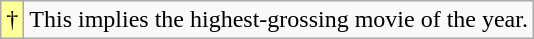<table class="wikitable">
<tr>
<td style="background-color:#FFFF99">†</td>
<td>This implies the highest-grossing movie of the year.</td>
</tr>
</table>
